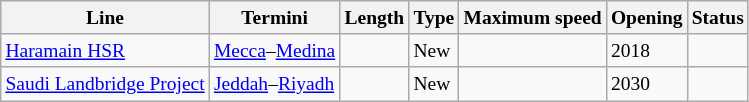<table class="wikitable static-row-numbers static-row-header-hash" style="font-size:small;">
<tr>
<th>Line</th>
<th>Termini</th>
<th data-sort-type="number">Length</th>
<th>Type</th>
<th>Maximum speed</th>
<th>Opening</th>
<th>Status</th>
</tr>
<tr>
<td><a href='#'>Haramain HSR</a></td>
<td><a href='#'>Mecca</a>–<a href='#'>Medina</a></td>
<td></td>
<td>New</td>
<td></td>
<td>2018</td>
<td></td>
</tr>
<tr>
<td><a href='#'>Saudi Landbridge Project</a></td>
<td><a href='#'>Jeddah</a>–<a href='#'>Riyadh</a></td>
<td></td>
<td>New</td>
<td></td>
<td>2030</td>
<td></td>
</tr>
</table>
